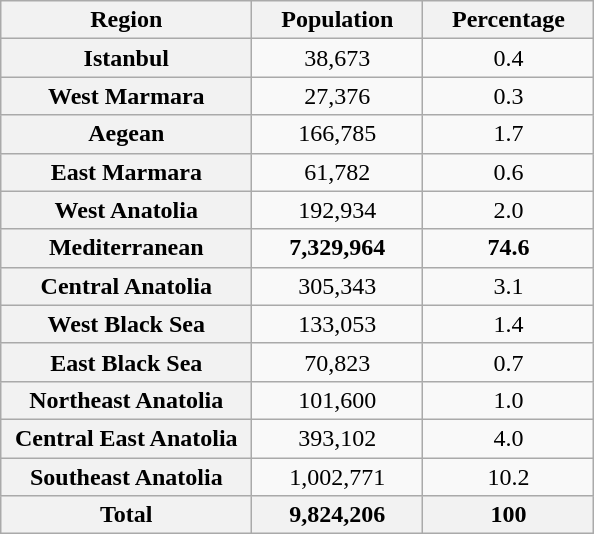<table class="wikitable">
<tr>
<th style="width:120pt;">Region</th>
<th style="width:80pt;">Population</th>
<th style="width:80pt;">Percentage</th>
</tr>
<tr>
<th style="width:120pt;">Istanbul</th>
<td style="text-align:center;">38,673</td>
<td style="text-align:center;">0.4</td>
</tr>
<tr>
<th style="width:120pt;">West Marmara</th>
<td style="text-align:center;">27,376</td>
<td style="text-align:center;">0.3</td>
</tr>
<tr>
<th style="width:120pt;">Aegean</th>
<td style="text-align:center;">166,785</td>
<td style="text-align:center;">1.7</td>
</tr>
<tr>
<th style="width:120pt;">East Marmara</th>
<td style="text-align:center;">61,782</td>
<td style="text-align:center;">0.6</td>
</tr>
<tr>
<th style="width:120pt;">West Anatolia</th>
<td style="text-align:center;">192,934</td>
<td style="text-align:center;">2.0</td>
</tr>
<tr>
<th style="width:120pt;">Mediterranean</th>
<td style="text-align:center;"><strong>7,329,964</strong></td>
<td style="text-align:center;"><strong>74.6</strong></td>
</tr>
<tr>
<th style="width:120pt;">Central Anatolia</th>
<td style="text-align:center;">305,343</td>
<td style="text-align:center;">3.1</td>
</tr>
<tr>
<th style="width:120pt;">West Black Sea</th>
<td style="text-align:center;">133,053</td>
<td style="text-align:center;">1.4</td>
</tr>
<tr>
<th style="width:120pt;">East Black Sea</th>
<td style="text-align:center;">70,823</td>
<td style="text-align:center;">0.7</td>
</tr>
<tr>
<th style="width:120pt;">Northeast Anatolia</th>
<td style="text-align:center;">101,600</td>
<td style="text-align:center;">1.0</td>
</tr>
<tr>
<th style="width:120pt;">Central East Anatolia</th>
<td style="text-align:center;">393,102</td>
<td style="text-align:center;">4.0</td>
</tr>
<tr>
<th style="width:120pt;">Southeast Anatolia</th>
<td style="text-align:center;">1,002,771</td>
<td style="text-align:center;">10.2</td>
</tr>
<tr>
<th style="width:120pt;">Total</th>
<th style="width:80pt;">9,824,206</th>
<th style="text-align:center;">100</th>
</tr>
</table>
